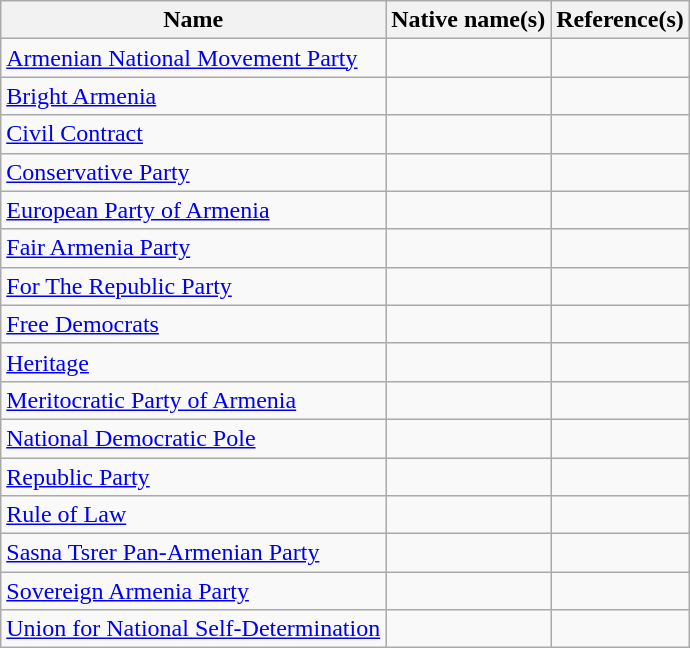<table class="wikitable">
<tr>
<th>Name</th>
<th>Native name(s)</th>
<th>Reference(s)</th>
</tr>
<tr>
<td><a href='#'>Armenian National Movement Party</a></td>
<td></td>
<td></td>
</tr>
<tr>
<td><a href='#'>Bright Armenia</a></td>
<td></td>
<td></td>
</tr>
<tr>
<td><a href='#'>Civil Contract</a></td>
<td></td>
<td></td>
</tr>
<tr>
<td><a href='#'>Conservative Party</a></td>
<td></td>
<td></td>
</tr>
<tr>
<td><a href='#'>European Party of Armenia</a></td>
<td></td>
<td></td>
</tr>
<tr>
<td><a href='#'>Fair Armenia Party</a></td>
<td></td>
<td></td>
</tr>
<tr>
<td><a href='#'>For The Republic Party</a></td>
<td></td>
<td></td>
</tr>
<tr>
<td><a href='#'>Free Democrats</a></td>
<td></td>
<td></td>
</tr>
<tr>
<td><a href='#'>Heritage</a></td>
<td></td>
<td></td>
</tr>
<tr>
<td><a href='#'>Meritocratic Party of Armenia</a></td>
<td></td>
<td></td>
</tr>
<tr>
<td><a href='#'>National Democratic Pole</a></td>
<td></td>
<td></td>
</tr>
<tr>
<td><a href='#'>Republic Party</a></td>
<td></td>
<td></td>
</tr>
<tr>
<td><a href='#'>Rule of Law</a></td>
<td></td>
<td></td>
</tr>
<tr>
<td><a href='#'>Sasna Tsrer Pan-Armenian Party</a></td>
<td></td>
<td></td>
</tr>
<tr>
<td><a href='#'>Sovereign Armenia Party</a></td>
<td></td>
<td></td>
</tr>
<tr>
<td><a href='#'>Union for National Self-Determination</a></td>
<td></td>
<td></td>
</tr>
</table>
